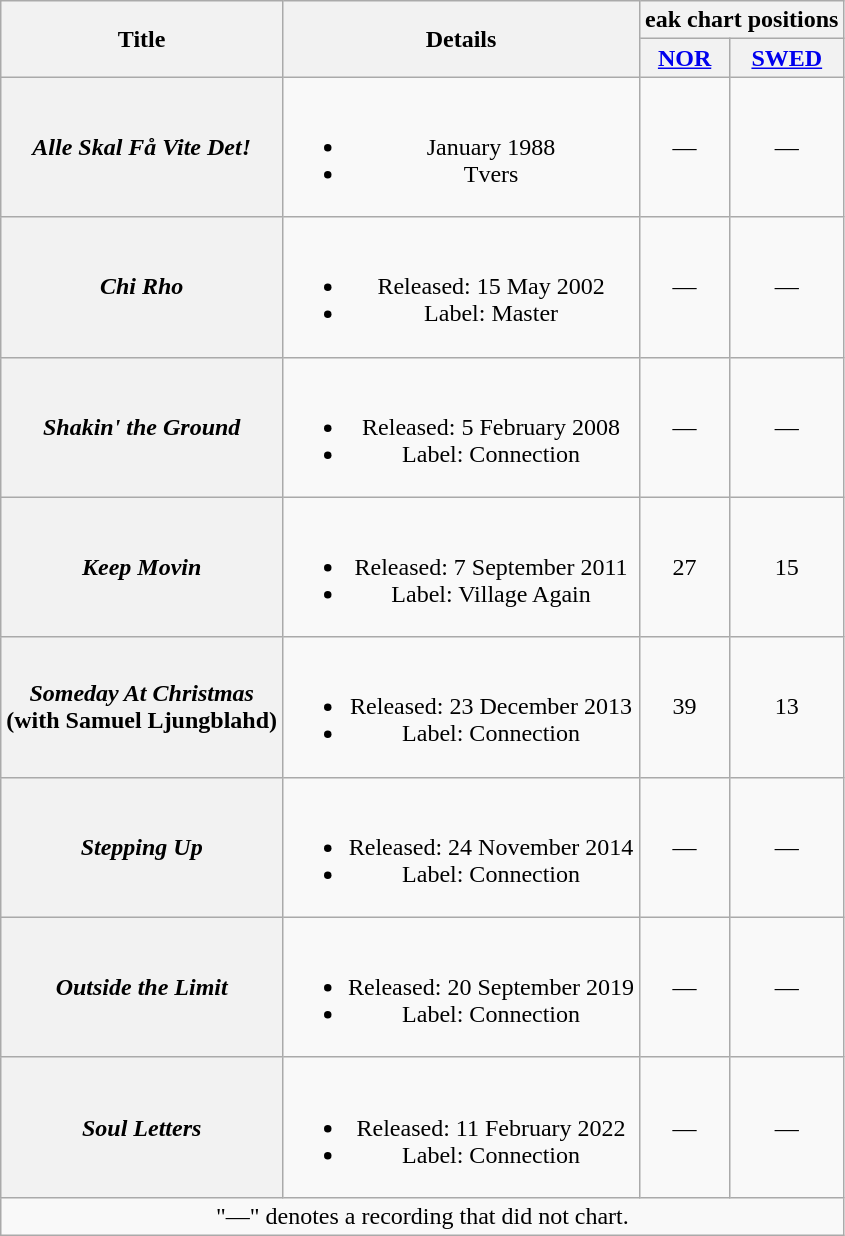<table class="wikitable plainrowheaders" style="text-align:center;">
<tr>
<th rowspan="2" scope="col">Title</th>
<th rowspan="2" scope="col">Details</th>
<th colspan="2">eak chart positions</th>
</tr>
<tr>
<th scope="col"><a href='#'>NOR</a></th>
<th scope="col"><a href='#'>SWED</a></th>
</tr>
<tr>
<th scope="row"><em>Alle Skal Få Vite Det!</em></th>
<td><br><ul><li>January 1988</li><li>Tvers</li></ul></td>
<td>—</td>
<td>—</td>
</tr>
<tr>
<th scope="row"><em>Chi Rho</em></th>
<td><br><ul><li>Released: 15 May 2002</li><li>Label: Master</li></ul></td>
<td>—</td>
<td>—</td>
</tr>
<tr>
<th scope="row"><em>Shakin' the Ground</em></th>
<td><br><ul><li>Released: 5 February 2008</li><li>Label: Connection</li></ul></td>
<td>—</td>
<td>—</td>
</tr>
<tr>
<th scope="row"><em>Keep Movin</em></th>
<td><br><ul><li>Released: 7 September 2011</li><li>Label: Village Again</li></ul></td>
<td>27</td>
<td>15</td>
</tr>
<tr>
<th scope="row"><em>Someday At Christmas</em><br>(with Samuel Ljungblahd)</th>
<td><br><ul><li>Released: 23 December 2013</li><li>Label: Connection</li></ul></td>
<td>39</td>
<td>13</td>
</tr>
<tr>
<th scope="row"><em>Stepping Up</em></th>
<td><br><ul><li>Released: 24 November 2014</li><li>Label: Connection</li></ul></td>
<td>—</td>
<td>—</td>
</tr>
<tr>
<th scope="row"><em>Outside the Limit</em></th>
<td><br><ul><li>Released: 20 September 2019</li><li>Label: Connection</li></ul></td>
<td>—</td>
<td>—</td>
</tr>
<tr>
<th scope="row"><em>Soul Letters</em></th>
<td><br><ul><li>Released: 11 February 2022</li><li>Label: Connection</li></ul></td>
<td>—</td>
<td>—</td>
</tr>
<tr>
<td colspan=5>"—" denotes a recording that did not chart.</td>
</tr>
</table>
